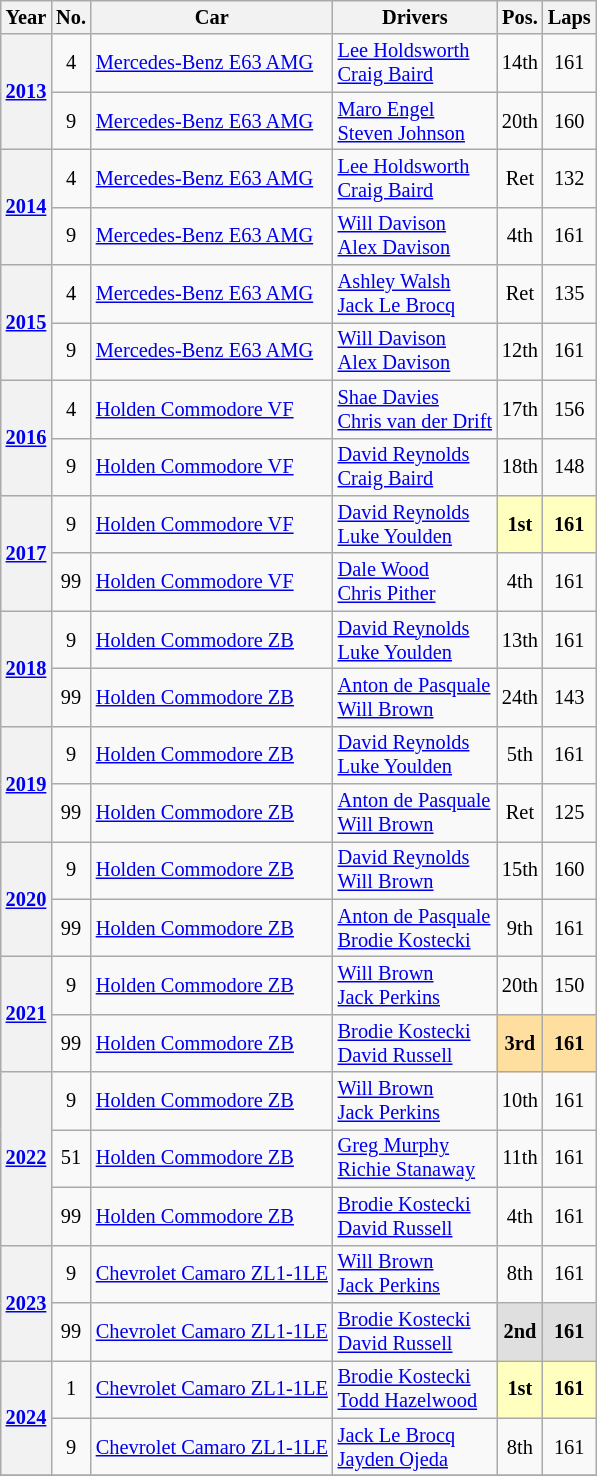<table class="wikitable" style=font-size:85%;>
<tr>
<th>Year</th>
<th>No.</th>
<th>Car</th>
<th>Drivers</th>
<th>Pos.</th>
<th>Laps</th>
</tr>
<tr>
<th rowspan=2><a href='#'>2013</a></th>
<td align=center>4</td>
<td><a href='#'>Mercedes-Benz E63 AMG</a></td>
<td> <a href='#'>Lee Holdsworth</a><br> <a href='#'>Craig Baird</a></td>
<td align=center>14th</td>
<td align=center>161</td>
</tr>
<tr>
<td align=center>9</td>
<td><a href='#'>Mercedes-Benz E63 AMG</a></td>
<td> <a href='#'>Maro Engel</a><br> <a href='#'>Steven Johnson</a></td>
<td align=center>20th</td>
<td align=center>160</td>
</tr>
<tr>
<th rowspan=2><a href='#'>2014</a></th>
<td align=center>4</td>
<td><a href='#'>Mercedes-Benz E63 AMG</a></td>
<td> <a href='#'>Lee Holdsworth</a><br> <a href='#'>Craig Baird</a></td>
<td align=center>Ret</td>
<td align=center>132</td>
</tr>
<tr>
<td align=center>9</td>
<td><a href='#'>Mercedes-Benz E63 AMG</a></td>
<td> <a href='#'>Will Davison</a><br> <a href='#'>Alex Davison</a></td>
<td align=center>4th</td>
<td align=center>161</td>
</tr>
<tr>
<th rowspan=2><a href='#'>2015</a></th>
<td align=center>4</td>
<td><a href='#'>Mercedes-Benz E63 AMG</a></td>
<td> <a href='#'>Ashley Walsh</a><br> <a href='#'>Jack Le Brocq</a></td>
<td align=center>Ret</td>
<td align=center>135</td>
</tr>
<tr>
<td align=center>9</td>
<td><a href='#'>Mercedes-Benz E63 AMG</a></td>
<td> <a href='#'>Will Davison</a><br> <a href='#'>Alex Davison</a></td>
<td align=center>12th</td>
<td align=center>161</td>
</tr>
<tr>
<th rowspan=2><a href='#'>2016</a></th>
<td align=center>4</td>
<td><a href='#'>Holden Commodore VF</a></td>
<td> <a href='#'>Shae Davies</a><br> <a href='#'>Chris van der Drift</a></td>
<td align=center>17th</td>
<td align=center>156</td>
</tr>
<tr>
<td align=center>9</td>
<td><a href='#'>Holden Commodore VF</a></td>
<td> <a href='#'>David Reynolds</a><br> <a href='#'>Craig Baird</a></td>
<td align=center>18th</td>
<td align=center>148</td>
</tr>
<tr>
<th rowspan=2><a href='#'>2017</a></th>
<td align=center>9</td>
<td><a href='#'>Holden Commodore VF</a></td>
<td> <a href='#'>David Reynolds</a><br> <a href='#'>Luke Youlden</a></td>
<td align=center style=background:#ffffbf;><strong>1st</strong></td>
<td align=center style=background:#ffffbf;><strong>161</strong></td>
</tr>
<tr>
<td align=center>99</td>
<td><a href='#'>Holden Commodore VF</a></td>
<td> <a href='#'>Dale Wood</a><br> <a href='#'>Chris Pither</a></td>
<td align=center>4th</td>
<td align=center>161</td>
</tr>
<tr>
<th rowspan=2><a href='#'>2018</a></th>
<td align=center>9</td>
<td><a href='#'>Holden Commodore ZB</a></td>
<td> <a href='#'>David Reynolds</a><br> <a href='#'>Luke Youlden</a></td>
<td align=center>13th</td>
<td align=center>161</td>
</tr>
<tr>
<td align=center>99</td>
<td><a href='#'>Holden Commodore ZB</a></td>
<td> <a href='#'>Anton de Pasquale</a><br> <a href='#'>Will Brown</a></td>
<td align=center>24th</td>
<td align=center>143</td>
</tr>
<tr>
<th rowspan=2><a href='#'>2019</a></th>
<td align=center>9</td>
<td><a href='#'>Holden Commodore ZB</a></td>
<td> <a href='#'>David Reynolds</a><br> <a href='#'>Luke Youlden</a></td>
<td align=center>5th</td>
<td align=center>161</td>
</tr>
<tr>
<td align=center>99</td>
<td><a href='#'>Holden Commodore ZB</a></td>
<td> <a href='#'>Anton de Pasquale</a><br> <a href='#'>Will Brown</a></td>
<td align=center>Ret</td>
<td align=center>125</td>
</tr>
<tr>
<th rowspan=2><a href='#'>2020</a></th>
<td align=center>9</td>
<td><a href='#'>Holden Commodore ZB</a></td>
<td> <a href='#'>David Reynolds</a><br> <a href='#'>Will Brown</a></td>
<td align=center>15th</td>
<td align=center>160</td>
</tr>
<tr>
<td align=center>99</td>
<td><a href='#'>Holden Commodore ZB</a></td>
<td> <a href='#'>Anton de Pasquale</a><br> <a href='#'>Brodie Kostecki</a></td>
<td align=center>9th</td>
<td align=center>161</td>
</tr>
<tr>
<th rowspan=2><a href='#'>2021</a></th>
<td align=center>9</td>
<td><a href='#'>Holden Commodore ZB</a></td>
<td> <a href='#'>Will Brown</a><br> <a href='#'>Jack Perkins</a></td>
<td align=center>20th</td>
<td align=center>150</td>
</tr>
<tr>
<td align=center>99</td>
<td><a href='#'>Holden Commodore ZB</a></td>
<td> <a href='#'>Brodie Kostecki</a><br> <a href='#'>David Russell</a></td>
<td align=center style=background:#ffdf9f;><strong>3rd</strong></td>
<td align=center style=background:#ffdf9f;><strong>161</strong></td>
</tr>
<tr>
<th rowspan=3><a href='#'>2022</a></th>
<td align=center>9</td>
<td><a href='#'>Holden Commodore ZB</a></td>
<td> <a href='#'>Will Brown</a><br> <a href='#'>Jack Perkins</a></td>
<td align=center>10th</td>
<td align=center>161</td>
</tr>
<tr>
<td align=center>51</td>
<td><a href='#'>Holden Commodore ZB</a></td>
<td> <a href='#'>Greg Murphy</a><br> <a href='#'>Richie Stanaway</a></td>
<td align=center>11th</td>
<td align=center>161</td>
</tr>
<tr>
<td align=center>99</td>
<td><a href='#'>Holden Commodore ZB</a></td>
<td> <a href='#'>Brodie Kostecki</a><br> <a href='#'>David Russell</a></td>
<td align=center>4th</td>
<td align=center>161</td>
</tr>
<tr>
<th rowspan=2><a href='#'>2023</a></th>
<td align=center>9</td>
<td><a href='#'>Chevrolet Camaro ZL1-1LE</a></td>
<td> <a href='#'>Will Brown</a><br> <a href='#'>Jack Perkins</a></td>
<td align=center>8th</td>
<td align=center>161</td>
</tr>
<tr>
<td align=center>99</td>
<td><a href='#'>Chevrolet Camaro ZL1-1LE</a></td>
<td> <a href='#'>Brodie Kostecki</a><br> <a href='#'>David Russell</a></td>
<td align=center style=background:#dfdfdf;><strong>2nd</strong></td>
<td align=center style=background:#dfdfdf;><strong>161</strong></td>
</tr>
<tr>
<th rowspan = 2><a href='#'>2024</a></th>
<td align=center>1</td>
<td><a href='#'>Chevrolet Camaro ZL1-1LE</a></td>
<td> <a href='#'>Brodie Kostecki</a><br> <a href='#'>Todd Hazelwood</a></td>
<td align=center style=background:#ffffbf;><strong>1st</strong></td>
<td align=center style=background:#ffffbf;><strong>161</strong></td>
</tr>
<tr>
<td align=center>9</td>
<td><a href='#'>Chevrolet Camaro ZL1-1LE</a></td>
<td> <a href='#'>Jack Le Brocq</a><br> <a href='#'>Jayden Ojeda</a></td>
<td align=center>8th</td>
<td align=center>161</td>
</tr>
<tr>
</tr>
</table>
